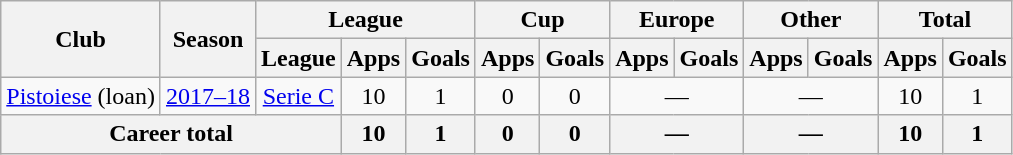<table class="wikitable" style="text-align: center;">
<tr>
<th rowspan="2">Club</th>
<th rowspan="2">Season</th>
<th colspan="3">League</th>
<th colspan="2">Cup</th>
<th colspan="2">Europe</th>
<th colspan="2">Other</th>
<th colspan="2">Total</th>
</tr>
<tr>
<th>League</th>
<th>Apps</th>
<th>Goals</th>
<th>Apps</th>
<th>Goals</th>
<th>Apps</th>
<th>Goals</th>
<th>Apps</th>
<th>Goals</th>
<th>Apps</th>
<th>Goals</th>
</tr>
<tr>
<td><a href='#'>Pistoiese</a> (loan)</td>
<td><a href='#'>2017–18</a></td>
<td><a href='#'>Serie C</a></td>
<td>10</td>
<td>1</td>
<td>0</td>
<td>0</td>
<td colspan="2">—</td>
<td colspan="2">—</td>
<td>10</td>
<td>1</td>
</tr>
<tr>
<th colspan="3">Career total</th>
<th>10</th>
<th>1</th>
<th>0</th>
<th>0</th>
<th colspan="2">—</th>
<th colspan="2">—</th>
<th>10</th>
<th>1</th>
</tr>
</table>
